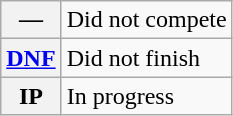<table class="wikitable">
<tr>
<th scope="row">—</th>
<td>Did not compete</td>
</tr>
<tr>
<th scope="row"><a href='#'>DNF</a></th>
<td>Did not finish</td>
</tr>
<tr>
<th scope="row">IP</th>
<td>In progress</td>
</tr>
</table>
